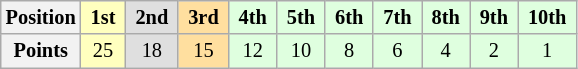<table class="wikitable" style="font-size:85%; text-align:center">
<tr>
<th>Position</th>
<td style="background:#ffffbf;"> <strong>1st</strong> </td>
<td style="background:#dfdfdf;"> <strong>2nd</strong> </td>
<td style="background:#ffdf9f;"> <strong>3rd</strong> </td>
<td style="background:#dfffdf;"> <strong>4th</strong> </td>
<td style="background:#dfffdf;"> <strong>5th</strong> </td>
<td style="background:#dfffdf;"> <strong>6th</strong> </td>
<td style="background:#dfffdf;"> <strong>7th</strong> </td>
<td style="background:#dfffdf;"> <strong>8th</strong> </td>
<td style="background:#dfffdf;"> <strong>9th</strong> </td>
<td style="background:#dfffdf;"> <strong>10th</strong> </td>
</tr>
<tr>
<th>Points</th>
<td style="background:#ffffbf;">25</td>
<td style="background:#dfdfdf;">18</td>
<td style="background:#ffdf9f;">15</td>
<td style="background:#dfffdf;">12</td>
<td style="background:#dfffdf;">10</td>
<td style="background:#dfffdf;">8</td>
<td style="background:#dfffdf;">6</td>
<td style="background:#dfffdf;">4</td>
<td style="background:#dfffdf;">2</td>
<td style="background:#dfffdf;">1</td>
</tr>
</table>
